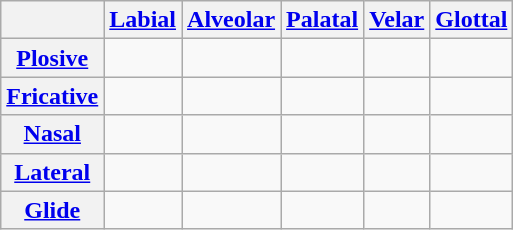<table class="wikitable" style="text-align:center">
<tr>
<th></th>
<th><a href='#'>Labial</a></th>
<th><a href='#'>Alveolar</a></th>
<th><a href='#'>Palatal</a></th>
<th><a href='#'>Velar</a></th>
<th><a href='#'>Glottal</a></th>
</tr>
<tr>
<th><a href='#'>Plosive</a></th>
<td> </td>
<td> </td>
<td></td>
<td> </td>
<td></td>
</tr>
<tr>
<th><a href='#'>Fricative</a></th>
<td style="border-right: 0;"></td>
<td style="border-right: 0;"></td>
<td></td>
<td style="border-right: 0;"></td>
<td></td>
</tr>
<tr>
<th><a href='#'>Nasal</a></th>
<td width="20px" style="border-right: 0;"></td>
<td width="20px" style="border-right: 0;"></td>
<td></td>
<td width="20px" style="border-right: 0;"></td>
<td></td>
</tr>
<tr>
<th><a href='#'>Lateral</a></th>
<td></td>
<td></td>
<td></td>
<td></td>
<td></td>
</tr>
<tr>
<th><a href='#'>Glide</a></th>
<td></td>
<td></td>
<td></td>
<td></td>
<td></td>
</tr>
</table>
